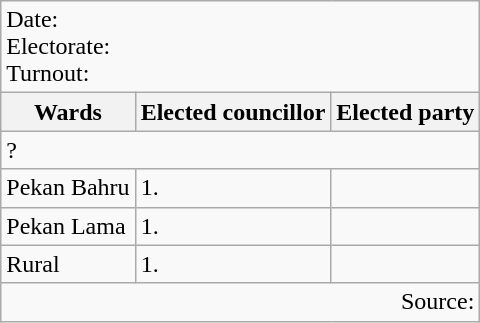<table class=wikitable>
<tr>
<td colspan=3>Date: <br>Electorate: <br>Turnout:</td>
</tr>
<tr>
<th>Wards</th>
<th>Elected councillor</th>
<th>Elected party</th>
</tr>
<tr>
<td colspan=3>? </td>
</tr>
<tr>
<td>Pekan Bahru</td>
<td>1.</td>
<td></td>
</tr>
<tr>
<td>Pekan Lama</td>
<td>1.</td>
<td></td>
</tr>
<tr>
<td>Rural</td>
<td>1.</td>
<td></td>
</tr>
<tr>
<td colspan=3 align=right>Source:</td>
</tr>
</table>
